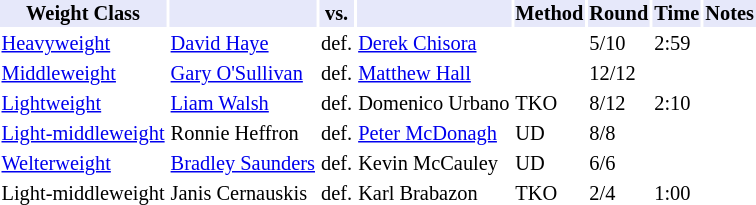<table class="toccolours" style="font-size: 85%;">
<tr>
<th style="background:#e6e8fa; color:#000; text-align:center;">Weight Class</th>
<th style="background:#e6e8fa; color:#000; text-align:center;"></th>
<th style="background:#e6e8fa; color:#000; text-align:center;">vs.</th>
<th style="background:#e6e8fa; color:#000; text-align:center;"></th>
<th style="background:#e6e8fa; color:#000; text-align:center;">Method</th>
<th style="background:#e6e8fa; color:#000; text-align:center;">Round</th>
<th style="background:#e6e8fa; color:#000; text-align:center;">Time</th>
<th style="background:#e6e8fa; color:#000; text-align:center;">Notes</th>
</tr>
<tr>
<td><a href='#'>Heavyweight</a></td>
<td><a href='#'>David Haye</a></td>
<td>def.</td>
<td><a href='#'>Derek Chisora</a></td>
<td></td>
<td>5/10</td>
<td>2:59</td>
<td></td>
</tr>
<tr>
<td><a href='#'>Middleweight</a></td>
<td><a href='#'>Gary O'Sullivan</a></td>
<td>def.</td>
<td><a href='#'>Matthew Hall</a></td>
<td></td>
<td>12/12</td>
<td></td>
<td></td>
</tr>
<tr>
<td><a href='#'>Lightweight</a></td>
<td><a href='#'>Liam Walsh</a></td>
<td>def.</td>
<td>Domenico Urbano</td>
<td>TKO</td>
<td>8/12</td>
<td>2:10</td>
<td></td>
</tr>
<tr>
<td><a href='#'>Light-middleweight</a></td>
<td>Ronnie Heffron</td>
<td>def.</td>
<td><a href='#'>Peter McDonagh</a></td>
<td>UD</td>
<td>8/8</td>
<td></td>
<td></td>
</tr>
<tr>
<td><a href='#'>Welterweight</a></td>
<td><a href='#'>Bradley Saunders</a></td>
<td>def.</td>
<td>Kevin McCauley</td>
<td>UD</td>
<td>6/6</td>
<td></td>
<td></td>
</tr>
<tr>
<td>Light-middleweight</td>
<td>Janis Cernauskis</td>
<td>def.</td>
<td>Karl Brabazon</td>
<td>TKO</td>
<td>2/4</td>
<td>1:00</td>
<td></td>
</tr>
</table>
